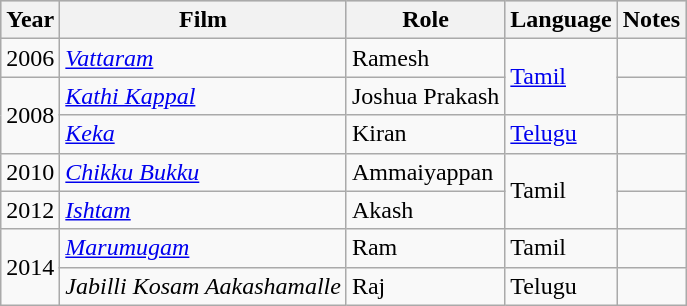<table class="wikitable">
<tr style="background:#cccccf; text-align:center;">
<th>Year</th>
<th>Film</th>
<th>Role</th>
<th>Language</th>
<th>Notes</th>
</tr>
<tr>
<td>2006</td>
<td><em><a href='#'>Vattaram</a></em></td>
<td>Ramesh</td>
<td rowspan="2"><a href='#'>Tamil</a></td>
</tr>
<tr>
<td rowspan="2">2008</td>
<td><em><a href='#'>Kathi Kappal</a></em></td>
<td>Joshua Prakash</td>
<td></td>
</tr>
<tr>
<td><em><a href='#'>Keka</a></em></td>
<td>Kiran</td>
<td><a href='#'>Telugu</a></td>
<td></td>
</tr>
<tr>
<td>2010</td>
<td><em><a href='#'>Chikku Bukku</a></em></td>
<td>Ammaiyappan</td>
<td rowspan="2">Tamil</td>
<td></td>
</tr>
<tr>
<td>2012</td>
<td><em><a href='#'>Ishtam</a></em></td>
<td>Akash</td>
<td></td>
</tr>
<tr>
<td rowspan="2">2014</td>
<td><em><a href='#'>Marumugam</a></em></td>
<td>Ram</td>
<td>Tamil</td>
<td></td>
</tr>
<tr>
<td><em>Jabilli Kosam Aakashamalle</em></td>
<td>Raj</td>
<td>Telugu</td>
<td></td>
</tr>
</table>
